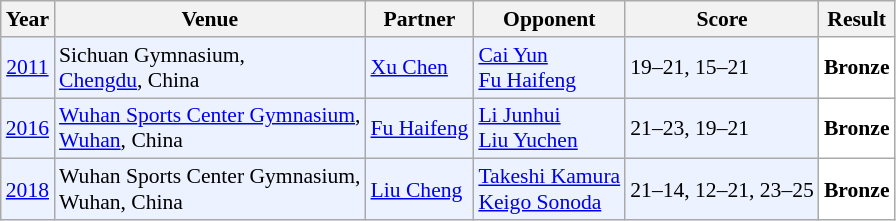<table class="sortable wikitable" style="font-size: 90%;">
<tr>
<th>Year</th>
<th>Venue</th>
<th>Partner</th>
<th>Opponent</th>
<th>Score</th>
<th>Result</th>
</tr>
<tr style="background:#ECF2FF">
<td align="center"><a href='#'>2011</a></td>
<td align="left">Sichuan Gymnasium,<br><a href='#'>Chengdu</a>, China</td>
<td align="left"> <a href='#'>Xu Chen</a></td>
<td align="left"> <a href='#'>Cai Yun</a><br> <a href='#'>Fu Haifeng</a></td>
<td align="left">19–21, 15–21</td>
<td style="text-align:left; background:white"> <strong>Bronze</strong></td>
</tr>
<tr style="background:#ECF2FF">
<td align="center"><a href='#'>2016</a></td>
<td align="left"><a href='#'>Wuhan Sports Center Gymnasium</a>,<br><a href='#'>Wuhan</a>, China</td>
<td align="left"> <a href='#'>Fu Haifeng</a></td>
<td align="left"> <a href='#'>Li Junhui</a><br> <a href='#'>Liu Yuchen</a></td>
<td align="left">21–23, 19–21</td>
<td style="text-align:left; background:white"> <strong>Bronze</strong></td>
</tr>
<tr style="background:#ECF2FF">
<td align="center"><a href='#'>2018</a></td>
<td align="left">Wuhan Sports Center Gymnasium,<br>Wuhan, China</td>
<td align="left"> <a href='#'>Liu Cheng</a></td>
<td align="left"> <a href='#'>Takeshi Kamura</a><br> <a href='#'>Keigo Sonoda</a></td>
<td align="left">21–14, 12–21, 23–25</td>
<td style="text-align:left; background:white"> <strong>Bronze</strong></td>
</tr>
</table>
